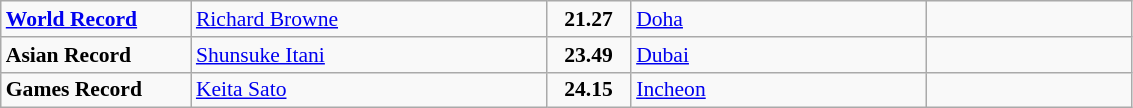<table class="nowrap wikitable" style="font-size:90%">
<tr>
<td width="120"><strong><a href='#'>World Record</a></strong></td>
<td width="230"> <a href='#'>Richard Browne</a></td>
<td align="center" width="50"><strong>21.27</strong></td>
<td width="190"> <a href='#'>Doha</a></td>
<td align="right" width="130"></td>
</tr>
<tr>
<td><strong>Asian Record</strong></td>
<td> <a href='#'>Shunsuke Itani</a></td>
<td align="center"><strong>23.49</strong></td>
<td> <a href='#'>Dubai</a></td>
<td align="right"></td>
</tr>
<tr>
<td><strong>Games Record</strong></td>
<td> <a href='#'>Keita Sato</a></td>
<td align="center"><strong>24.15</strong></td>
<td> <a href='#'>Incheon</a></td>
<td align="right"></td>
</tr>
</table>
